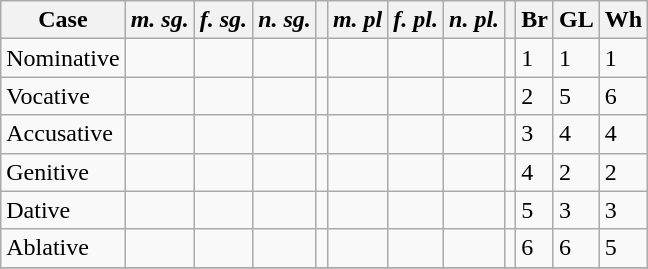<table class="wikitable sortable">
<tr>
<th class=unsortable>Case</th>
<th class=unsortable><em>m. sg.</em></th>
<th class=unsortable><em>f. sg.</em></th>
<th class=unsortable><em>n. sg.</em></th>
<th class=unsortable></th>
<th class=unsortable><em>m. pl</em></th>
<th class=unsortable><em>f. pl.</em></th>
<th class=unsortable><em>n. pl.</em></th>
<th class=unsortable></th>
<th>Br</th>
<th>GL</th>
<th>Wh</th>
</tr>
<tr>
<td>Nominative</td>
<td><strong></strong></td>
<td><strong></strong></td>
<td><strong></strong></td>
<td></td>
<td><strong></strong></td>
<td><strong></strong></td>
<td><strong></strong></td>
<td></td>
<td>1</td>
<td>1</td>
<td>1</td>
</tr>
<tr>
<td>Vocative</td>
<td><strong></strong></td>
<td><strong></strong></td>
<td><strong></strong></td>
<td></td>
<td><strong></strong></td>
<td><strong></strong></td>
<td><strong></strong></td>
<td></td>
<td>2</td>
<td>5</td>
<td>6</td>
</tr>
<tr>
<td>Accusative</td>
<td><strong></strong></td>
<td><strong></strong></td>
<td><strong></strong></td>
<td></td>
<td><strong></strong></td>
<td><strong></strong></td>
<td><strong></strong></td>
<td></td>
<td>3</td>
<td>4</td>
<td>4</td>
</tr>
<tr>
<td>Genitive</td>
<td><strong></strong></td>
<td><strong></strong></td>
<td><strong></strong></td>
<td></td>
<td><strong></strong></td>
<td><strong></strong></td>
<td><strong></strong></td>
<td></td>
<td>4</td>
<td>2</td>
<td>2</td>
</tr>
<tr>
<td>Dative</td>
<td><strong></strong></td>
<td><strong></strong></td>
<td><strong></strong></td>
<td></td>
<td><strong></strong></td>
<td><strong></strong></td>
<td><strong></strong></td>
<td></td>
<td>5</td>
<td>3</td>
<td>3</td>
</tr>
<tr>
<td>Ablative</td>
<td><strong></strong></td>
<td><strong></strong></td>
<td><strong></strong></td>
<td></td>
<td><strong></strong></td>
<td><strong></strong></td>
<td><strong></strong></td>
<td></td>
<td>6</td>
<td>6</td>
<td>5</td>
</tr>
<tr>
</tr>
</table>
